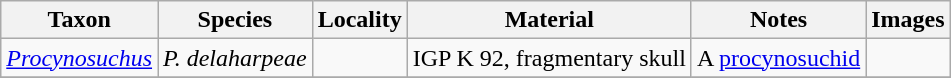<table class="wikitable sortable">
<tr>
<th>Taxon</th>
<th>Species</th>
<th>Locality</th>
<th class="unsortable">Material</th>
<th class="unsortable">Notes</th>
<th class="unsortable">Images</th>
</tr>
<tr>
<td><em><a href='#'>Procynosuchus</a></em></td>
<td><em>P. delaharpeae</em></td>
<td></td>
<td>IGP K 92, fragmentary skull</td>
<td>A <a href='#'>procynosuchid</a></td>
<td></td>
</tr>
<tr>
</tr>
</table>
